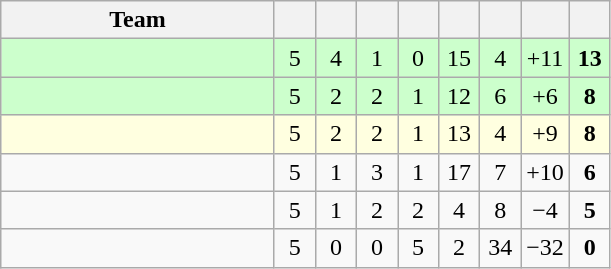<table class="wikitable" style="text-align:center">
<tr>
<th width="175">Team</th>
<th width="20"></th>
<th width="20"></th>
<th width="20"></th>
<th width="20"></th>
<th width="20"></th>
<th width="20"></th>
<th width="20"></th>
<th width="20"></th>
</tr>
<tr bgcolor=ccffcc>
<td align=left></td>
<td>5</td>
<td>4</td>
<td>1</td>
<td>0</td>
<td>15</td>
<td>4</td>
<td>+11</td>
<td><strong>13</strong></td>
</tr>
<tr bgcolor=ccffcc>
<td align=left></td>
<td>5</td>
<td>2</td>
<td>2</td>
<td>1</td>
<td>12</td>
<td>6</td>
<td>+6</td>
<td><strong>8</strong></td>
</tr>
<tr bgcolor=lightyellow>
<td align=left></td>
<td>5</td>
<td>2</td>
<td>2</td>
<td>1</td>
<td>13</td>
<td>4</td>
<td>+9</td>
<td><strong>8</strong></td>
</tr>
<tr>
<td align=left></td>
<td>5</td>
<td>1</td>
<td>3</td>
<td>1</td>
<td>17</td>
<td>7</td>
<td>+10</td>
<td><strong>6</strong></td>
</tr>
<tr>
<td align=left></td>
<td>5</td>
<td>1</td>
<td>2</td>
<td>2</td>
<td>4</td>
<td>8</td>
<td>−4</td>
<td><strong>5</strong></td>
</tr>
<tr>
<td align=left></td>
<td>5</td>
<td>0</td>
<td>0</td>
<td>5</td>
<td>2</td>
<td>34</td>
<td>−32</td>
<td><strong>0</strong></td>
</tr>
</table>
